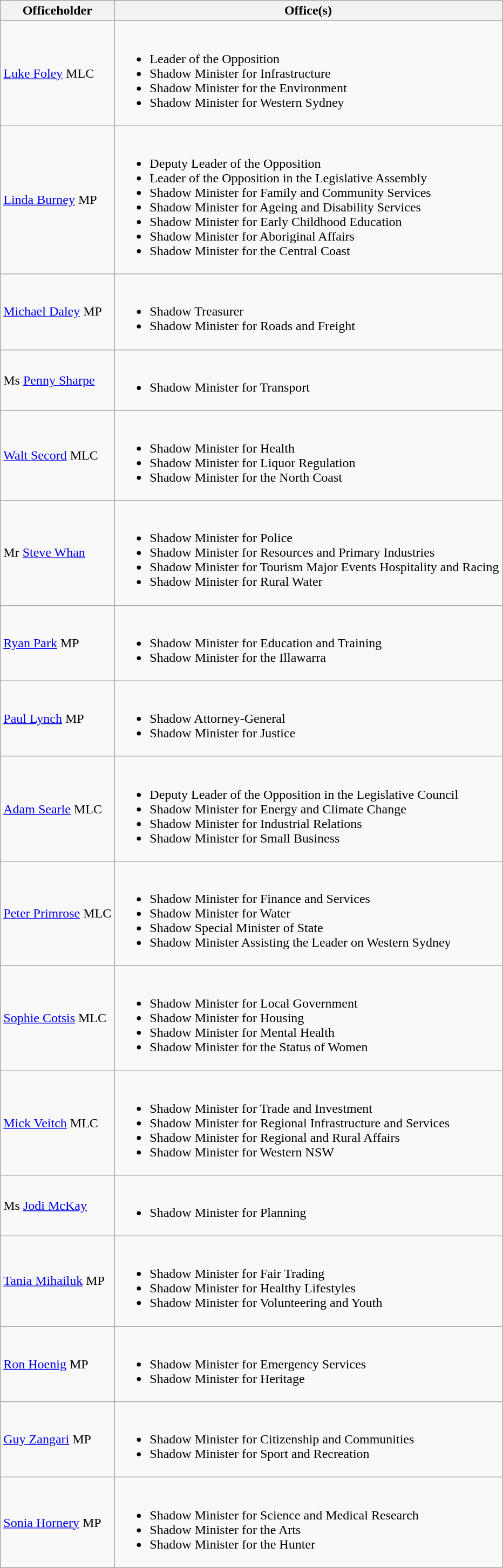<table class="wikitable">
<tr>
<th>Officeholder</th>
<th>Office(s)</th>
</tr>
<tr>
<td><a href='#'>Luke Foley</a> MLC</td>
<td><br><ul><li>Leader of the Opposition</li><li>Shadow Minister for Infrastructure</li><li>Shadow Minister for the Environment</li><li>Shadow Minister for Western Sydney</li></ul></td>
</tr>
<tr>
<td><a href='#'>Linda Burney</a> MP</td>
<td><br><ul><li>Deputy Leader of the Opposition</li><li>Leader of the Opposition in the Legislative Assembly</li><li>Shadow Minister for Family and Community Services</li><li>Shadow Minister for Ageing and Disability Services</li><li>Shadow Minister for Early Childhood Education</li><li>Shadow Minister for Aboriginal Affairs</li><li>Shadow Minister for the Central Coast</li></ul></td>
</tr>
<tr>
<td><a href='#'>Michael Daley</a> MP</td>
<td><br><ul><li>Shadow Treasurer</li><li>Shadow Minister for Roads and Freight</li></ul></td>
</tr>
<tr>
<td>Ms <a href='#'>Penny Sharpe</a></td>
<td><br><ul><li>Shadow Minister for Transport</li></ul></td>
</tr>
<tr>
<td><a href='#'>Walt Secord</a> MLC</td>
<td><br><ul><li>Shadow Minister for Health</li><li>Shadow Minister for Liquor Regulation</li><li>Shadow Minister for the North Coast</li></ul></td>
</tr>
<tr>
<td>Mr <a href='#'>Steve Whan</a></td>
<td><br><ul><li>Shadow Minister for Police</li><li>Shadow Minister for Resources and Primary Industries</li><li>Shadow Minister for Tourism Major Events Hospitality and Racing</li><li>Shadow Minister for Rural Water</li></ul></td>
</tr>
<tr>
<td><a href='#'>Ryan Park</a> MP</td>
<td><br><ul><li>Shadow Minister for Education and Training</li><li>Shadow Minister for the Illawarra</li></ul></td>
</tr>
<tr>
<td><a href='#'>Paul Lynch</a> MP</td>
<td><br><ul><li>Shadow Attorney-General</li><li>Shadow Minister for Justice</li></ul></td>
</tr>
<tr>
<td><a href='#'>Adam Searle</a> MLC</td>
<td><br><ul><li>Deputy Leader of the Opposition in the Legislative Council</li><li>Shadow Minister for Energy and Climate Change</li><li>Shadow Minister for Industrial Relations</li><li>Shadow Minister for Small Business</li></ul></td>
</tr>
<tr>
<td><a href='#'>Peter Primrose</a> MLC</td>
<td><br><ul><li>Shadow Minister for Finance and Services</li><li>Shadow Minister for Water</li><li>Shadow Special Minister of State</li><li>Shadow Minister Assisting the Leader on Western Sydney</li></ul></td>
</tr>
<tr>
<td><a href='#'>Sophie Cotsis</a> MLC</td>
<td><br><ul><li>Shadow Minister for Local Government</li><li>Shadow Minister for Housing</li><li>Shadow Minister for Mental Health</li><li>Shadow Minister for the Status of Women</li></ul></td>
</tr>
<tr>
<td><a href='#'>Mick Veitch</a> MLC</td>
<td><br><ul><li>Shadow Minister for Trade and Investment</li><li>Shadow Minister for Regional Infrastructure and Services</li><li>Shadow Minister for Regional and Rural Affairs</li><li>Shadow Minister for Western NSW</li></ul></td>
</tr>
<tr>
<td>Ms <a href='#'>Jodi McKay</a></td>
<td><br><ul><li>Shadow Minister for Planning</li></ul></td>
</tr>
<tr>
<td><a href='#'>Tania Mihailuk</a> MP</td>
<td><br><ul><li>Shadow Minister for Fair Trading</li><li>Shadow Minister for Healthy Lifestyles</li><li>Shadow Minister for Volunteering and Youth</li></ul></td>
</tr>
<tr>
<td><a href='#'>Ron Hoenig</a> MP</td>
<td><br><ul><li>Shadow Minister for Emergency Services</li><li>Shadow Minister for Heritage</li></ul></td>
</tr>
<tr>
<td><a href='#'>Guy Zangari</a> MP</td>
<td><br><ul><li>Shadow Minister for Citizenship and Communities</li><li>Shadow Minister for Sport and Recreation</li></ul></td>
</tr>
<tr>
<td><a href='#'>Sonia Hornery</a> MP</td>
<td><br><ul><li>Shadow Minister for Science and Medical Research</li><li>Shadow Minister for the Arts</li><li>Shadow Minister for the Hunter</li></ul></td>
</tr>
</table>
